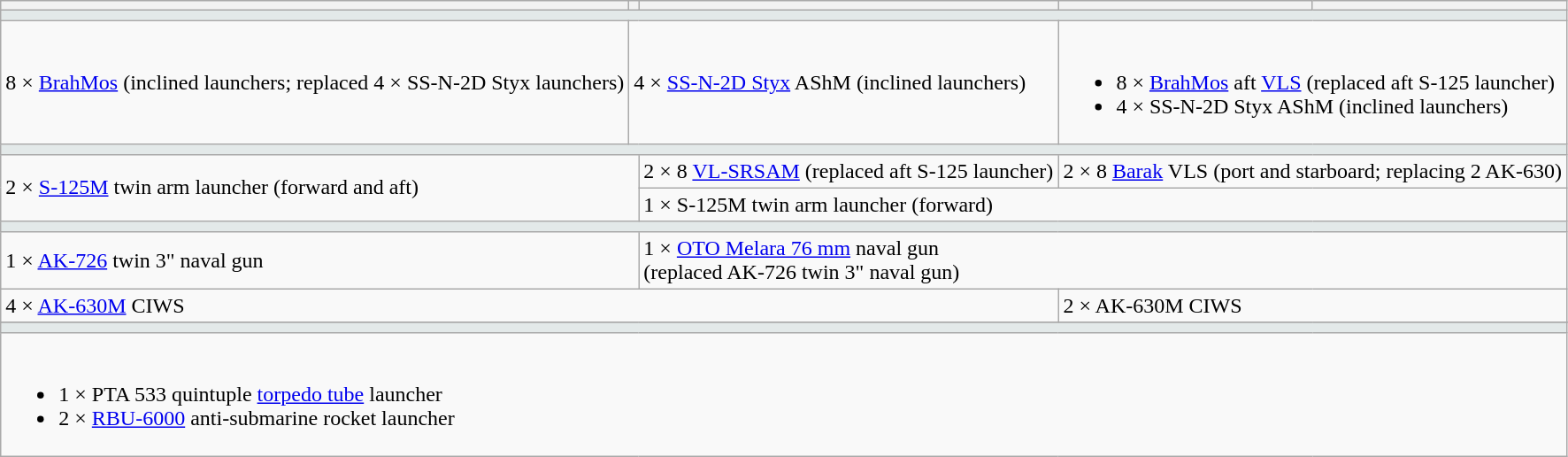<table class="wikitable">
<tr>
<th></th>
<th></th>
<th></th>
<th></th>
<th></th>
</tr>
<tr>
<td colspan="5" style="background-color:#e3e9e9;"></td>
</tr>
<tr>
<td>8 × <a href='#'>BrahMos</a> (inclined launchers; replaced 4 × SS-N-2D Styx launchers)</td>
<td colspan="2">4 × <a href='#'>SS-N-2D Styx</a> AShM (inclined launchers)</td>
<td colspan="2"><br><ul><li>8 × <a href='#'>BrahMos</a> aft <a href='#'>VLS</a> (replaced aft S-125 launcher)</li><li>4 × SS-N-2D Styx AShM (inclined launchers)</li></ul></td>
</tr>
<tr>
<td colspan="5" style="background-color:#e3e9e9;"></td>
</tr>
<tr>
<td colspan="2" rowspan="2">2 × <a href='#'>S-125M</a> twin arm launcher (forward and aft)</td>
<td>2 × 8 <a href='#'>VL-SRSAM</a> (replaced aft S-125 launcher)</td>
<td colspan="2">2 × 8 <a href='#'>Barak</a> VLS (port and starboard; replacing 2 AK-630)</td>
</tr>
<tr>
<td colspan="3">1 × S-125M twin arm launcher (forward)</td>
</tr>
<tr>
<td colspan="5" style="background-color:#e3e9e9;"></td>
</tr>
<tr>
<td colspan="2">1 × <a href='#'>AK-726</a> twin 3" naval gun</td>
<td colspan="3">1 × <a href='#'>OTO Melara 76 mm</a> naval gun<br>(replaced AK-726 twin 3" naval gun)</td>
</tr>
<tr>
<td colspan="3">4 ×  <a href='#'>AK-630M</a> CIWS</td>
<td colspan="2">2 ×  AK-630M CIWS</td>
</tr>
<tr>
</tr>
<tr>
<td colspan="5" style="background-color:#e3e9e9;"></td>
</tr>
<tr>
<td colspan="5"><br><ul><li>1 ×  PTA 533 quintuple <a href='#'>torpedo tube</a> launcher</li><li>2 × <a href='#'>RBU-6000</a> anti-submarine rocket launcher</li></ul></td>
</tr>
</table>
